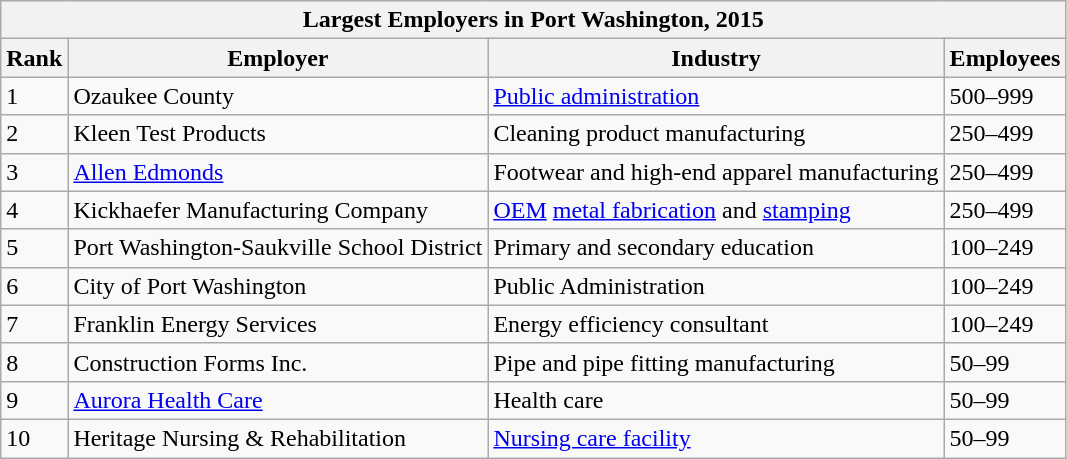<table class="wikitable sortable">
<tr>
<th colspan="4">Largest Employers in Port Washington, 2015</th>
</tr>
<tr>
<th>Rank</th>
<th>Employer</th>
<th>Industry</th>
<th>Employees</th>
</tr>
<tr>
<td>1</td>
<td>Ozaukee County</td>
<td><a href='#'>Public administration</a></td>
<td>500–999</td>
</tr>
<tr>
<td>2</td>
<td>Kleen Test Products</td>
<td>Cleaning product manufacturing</td>
<td>250–499</td>
</tr>
<tr>
<td>3</td>
<td><a href='#'>Allen Edmonds</a></td>
<td>Footwear and high-end apparel manufacturing</td>
<td>250–499</td>
</tr>
<tr>
<td>4</td>
<td>Kickhaefer Manufacturing Company</td>
<td><a href='#'>OEM</a> <a href='#'>metal fabrication</a> and <a href='#'>stamping</a></td>
<td>250–499</td>
</tr>
<tr>
<td>5</td>
<td>Port Washington-Saukville School District</td>
<td>Primary and secondary education</td>
<td>100–249</td>
</tr>
<tr>
<td>6</td>
<td>City of Port Washington</td>
<td>Public Administration</td>
<td>100–249</td>
</tr>
<tr>
<td>7</td>
<td>Franklin Energy Services</td>
<td>Energy efficiency consultant</td>
<td>100–249</td>
</tr>
<tr>
<td>8</td>
<td>Construction Forms Inc.</td>
<td>Pipe and pipe fitting manufacturing</td>
<td>50–99</td>
</tr>
<tr>
<td>9</td>
<td><a href='#'>Aurora Health Care</a></td>
<td>Health care</td>
<td>50–99</td>
</tr>
<tr>
<td>10</td>
<td>Heritage Nursing & Rehabilitation</td>
<td><a href='#'>Nursing care facility</a></td>
<td>50–99</td>
</tr>
</table>
